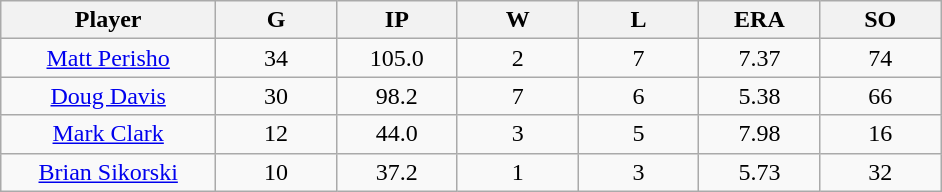<table class="wikitable sortable">
<tr>
<th bgcolor="#DDDDFF" width="16%">Player</th>
<th bgcolor="#DDDDFF" width="9%">G</th>
<th bgcolor="#DDDDFF" width="9%">IP</th>
<th bgcolor="#DDDDFF" width="9%">W</th>
<th bgcolor="#DDDDFF" width="9%">L</th>
<th bgcolor="#DDDDFF" width="9%">ERA</th>
<th bgcolor="#DDDDFF" width="9%">SO</th>
</tr>
<tr align=center>
<td><a href='#'>Matt Perisho</a></td>
<td>34</td>
<td>105.0</td>
<td>2</td>
<td>7</td>
<td>7.37</td>
<td>74</td>
</tr>
<tr align=center>
<td><a href='#'>Doug Davis</a></td>
<td>30</td>
<td>98.2</td>
<td>7</td>
<td>6</td>
<td>5.38</td>
<td>66</td>
</tr>
<tr align=center>
<td><a href='#'>Mark Clark</a></td>
<td>12</td>
<td>44.0</td>
<td>3</td>
<td>5</td>
<td>7.98</td>
<td>16</td>
</tr>
<tr align=center>
<td><a href='#'>Brian Sikorski</a></td>
<td>10</td>
<td>37.2</td>
<td>1</td>
<td>3</td>
<td>5.73</td>
<td>32</td>
</tr>
</table>
